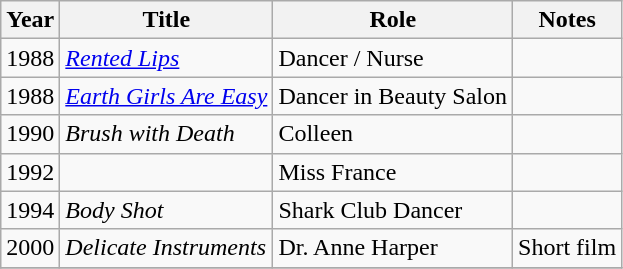<table class="wikitable sortable">
<tr>
<th>Year</th>
<th>Title</th>
<th>Role</th>
<th class="unsortable">Notes</th>
</tr>
<tr>
<td>1988</td>
<td><em><a href='#'>Rented Lips</a></em></td>
<td>Dancer / Nurse</td>
<td></td>
</tr>
<tr>
<td>1988</td>
<td><em><a href='#'>Earth Girls Are Easy</a></em></td>
<td>Dancer in Beauty Salon</td>
<td></td>
</tr>
<tr>
<td>1990</td>
<td><em>Brush with Death</em></td>
<td>Colleen</td>
<td></td>
</tr>
<tr>
<td>1992</td>
<td><em></em></td>
<td>Miss France</td>
<td></td>
</tr>
<tr>
<td>1994</td>
<td><em>Body Shot</em></td>
<td>Shark Club Dancer</td>
<td></td>
</tr>
<tr>
<td>2000</td>
<td><em>Delicate Instruments</em></td>
<td>Dr. Anne Harper</td>
<td>Short film</td>
</tr>
<tr>
</tr>
</table>
